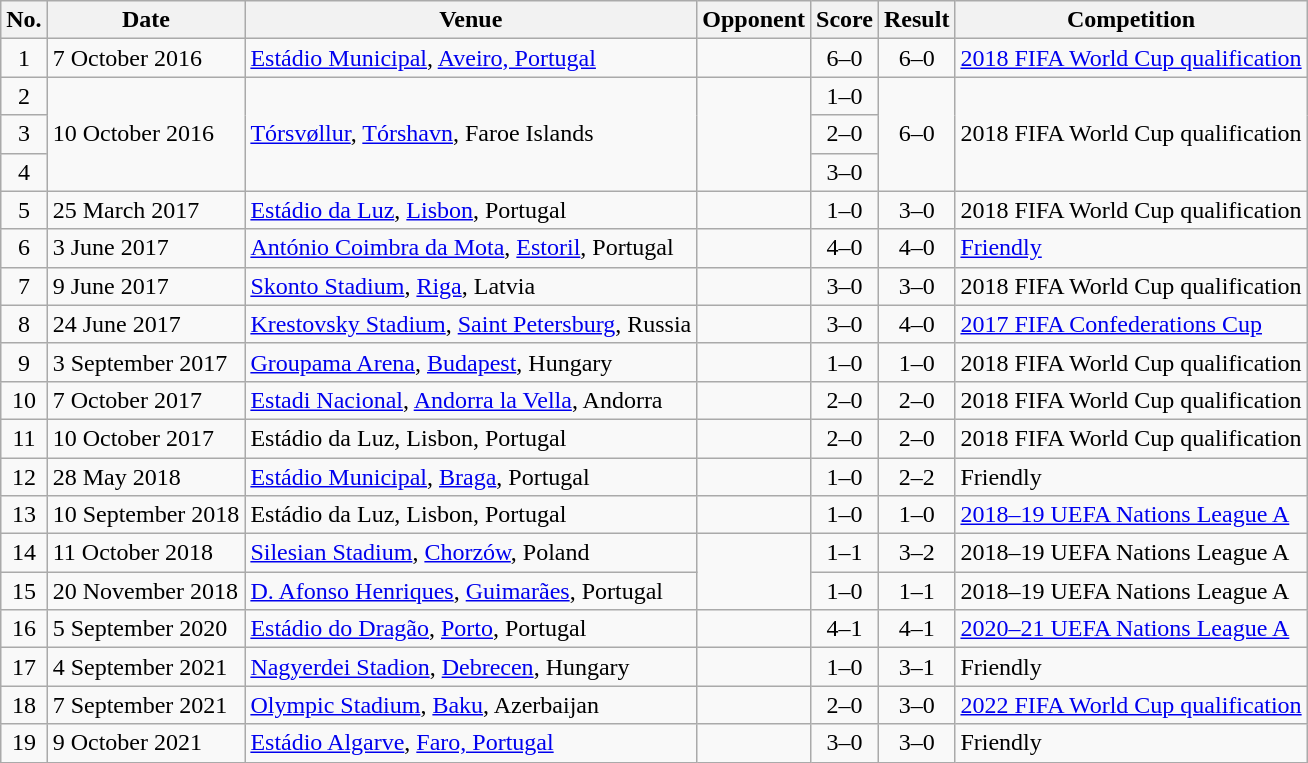<table class="wikitable sortable">
<tr>
<th scope="col">No.</th>
<th scope="col">Date</th>
<th scope="col">Venue</th>
<th scope="col">Opponent</th>
<th scope="col">Score</th>
<th scope="col">Result</th>
<th scope="col">Competition</th>
</tr>
<tr>
<td style="text-align:center">1</td>
<td>7 October 2016</td>
<td><a href='#'>Estádio Municipal</a>, <a href='#'>Aveiro, Portugal</a></td>
<td></td>
<td style="text-align:center">6–0</td>
<td style="text-align:center">6–0</td>
<td><a href='#'>2018 FIFA World Cup qualification</a></td>
</tr>
<tr>
<td style="text-align:center">2</td>
<td rowspan="3">10 October 2016</td>
<td rowspan="3"><a href='#'>Tórsvøllur</a>, <a href='#'>Tórshavn</a>, Faroe Islands</td>
<td rowspan="3"></td>
<td style="text-align:center">1–0</td>
<td rowspan="3" style="text-align:center">6–0</td>
<td rowspan="3">2018 FIFA World Cup qualification</td>
</tr>
<tr>
<td style="text-align:center">3</td>
<td style="text-align:center">2–0</td>
</tr>
<tr>
<td style="text-align:center">4</td>
<td style="text-align:center">3–0</td>
</tr>
<tr>
<td style="text-align:center">5</td>
<td>25 March 2017</td>
<td><a href='#'>Estádio da Luz</a>, <a href='#'>Lisbon</a>, Portugal</td>
<td></td>
<td style="text-align:center">1–0</td>
<td style="text-align:center">3–0</td>
<td>2018 FIFA World Cup qualification</td>
</tr>
<tr>
<td style="text-align:center">6</td>
<td>3 June 2017</td>
<td><a href='#'>António Coimbra da Mota</a>, <a href='#'>Estoril</a>, Portugal</td>
<td></td>
<td style="text-align:center">4–0</td>
<td style="text-align:center">4–0</td>
<td><a href='#'>Friendly</a></td>
</tr>
<tr>
<td style="text-align:center">7</td>
<td>9 June 2017</td>
<td><a href='#'>Skonto Stadium</a>, <a href='#'>Riga</a>, Latvia</td>
<td></td>
<td style="text-align:center">3–0</td>
<td style="text-align:center">3–0</td>
<td>2018 FIFA World Cup qualification</td>
</tr>
<tr>
<td style="text-align:center">8</td>
<td>24 June 2017</td>
<td><a href='#'>Krestovsky Stadium</a>, <a href='#'>Saint Petersburg</a>, Russia</td>
<td></td>
<td style="text-align:center">3–0</td>
<td style="text-align:center">4–0</td>
<td><a href='#'>2017 FIFA Confederations Cup</a></td>
</tr>
<tr>
<td style="text-align:center">9</td>
<td>3 September 2017</td>
<td><a href='#'>Groupama Arena</a>, <a href='#'>Budapest</a>, Hungary</td>
<td></td>
<td style="text-align:center">1–0</td>
<td style="text-align:center">1–0</td>
<td>2018 FIFA World Cup qualification</td>
</tr>
<tr>
<td style="text-align:center">10</td>
<td>7 October 2017</td>
<td><a href='#'>Estadi Nacional</a>, <a href='#'>Andorra la Vella</a>, Andorra</td>
<td></td>
<td style="text-align:center">2–0</td>
<td style="text-align:center">2–0</td>
<td>2018 FIFA World Cup qualification</td>
</tr>
<tr>
<td style="text-align:center">11</td>
<td>10 October 2017</td>
<td>Estádio da Luz, Lisbon, Portugal</td>
<td></td>
<td style="text-align:center">2–0</td>
<td style="text-align:center">2–0</td>
<td>2018 FIFA World Cup qualification</td>
</tr>
<tr>
<td style="text-align:center">12</td>
<td>28 May 2018</td>
<td><a href='#'>Estádio Municipal</a>, <a href='#'>Braga</a>, Portugal</td>
<td></td>
<td style="text-align:center">1–0</td>
<td style="text-align:center">2–2</td>
<td>Friendly</td>
</tr>
<tr>
<td style="text-align:center">13</td>
<td>10 September 2018</td>
<td>Estádio da Luz, Lisbon, Portugal</td>
<td></td>
<td style="text-align:center">1–0</td>
<td style="text-align:center">1–0</td>
<td><a href='#'>2018–19 UEFA Nations League A</a></td>
</tr>
<tr>
<td style="text-align:center">14</td>
<td>11 October 2018</td>
<td><a href='#'>Silesian Stadium</a>, <a href='#'>Chorzów</a>, Poland</td>
<td rowspan="2"></td>
<td style="text-align:center">1–1</td>
<td style="text-align:center">3–2</td>
<td>2018–19 UEFA Nations League A</td>
</tr>
<tr>
<td style="text-align:center">15</td>
<td>20 November 2018</td>
<td><a href='#'>D. Afonso Henriques</a>, <a href='#'>Guimarães</a>, Portugal</td>
<td style="text-align:center">1–0</td>
<td style="text-align:center">1–1</td>
<td>2018–19 UEFA Nations League A</td>
</tr>
<tr>
<td style="text-align:center">16</td>
<td>5 September 2020</td>
<td><a href='#'>Estádio do Dragão</a>, <a href='#'>Porto</a>, Portugal</td>
<td></td>
<td style="text-align:center">4–1</td>
<td style="text-align:center">4–1</td>
<td><a href='#'>2020–21 UEFA Nations League A</a></td>
</tr>
<tr>
<td style="text-align:center">17</td>
<td>4 September 2021</td>
<td><a href='#'>Nagyerdei Stadion</a>, <a href='#'>Debrecen</a>, Hungary</td>
<td></td>
<td style="text-align:center">1–0</td>
<td style="text-align:center">3–1</td>
<td>Friendly</td>
</tr>
<tr>
<td style="text-align:center">18</td>
<td>7 September 2021</td>
<td><a href='#'>Olympic Stadium</a>, <a href='#'>Baku</a>, Azerbaijan</td>
<td></td>
<td style="text-align:center">2–0</td>
<td style="text-align:center">3–0</td>
<td><a href='#'>2022 FIFA World Cup qualification</a></td>
</tr>
<tr>
<td style="text-align:center">19</td>
<td>9 October 2021</td>
<td><a href='#'>Estádio Algarve</a>, <a href='#'>Faro, Portugal</a></td>
<td></td>
<td style="text-align:center">3–0</td>
<td style="text-align:center">3–0</td>
<td>Friendly</td>
</tr>
</table>
